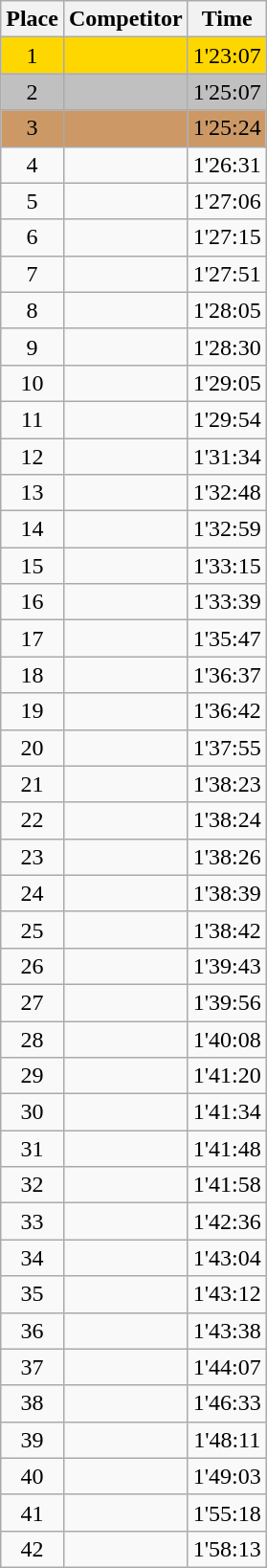<table class=wikitable style="text-align:center">
<tr>
<th>Place</th>
<th>Competitor</th>
<th>Time</th>
</tr>
<tr align=center bgcolor=gold>
<td>1</td>
<td align=left></td>
<td>1'23:07</td>
</tr>
<tr align=center bgcolor=silver>
<td>2</td>
<td align=left></td>
<td>1'25:07</td>
</tr>
<tr align=center bgcolor=cc9966>
<td>3</td>
<td align=left></td>
<td>1'25:24</td>
</tr>
<tr>
<td>4</td>
<td align=left></td>
<td>1'26:31</td>
</tr>
<tr>
<td>5</td>
<td align=left></td>
<td>1'27:06</td>
</tr>
<tr>
<td>6</td>
<td align=left></td>
<td>1'27:15</td>
</tr>
<tr>
<td>7</td>
<td align=left></td>
<td>1'27:51</td>
</tr>
<tr>
<td>8</td>
<td align=left></td>
<td>1'28:05</td>
</tr>
<tr>
<td>9</td>
<td align=left></td>
<td>1'28:30</td>
</tr>
<tr>
<td>10</td>
<td align=left></td>
<td>1'29:05</td>
</tr>
<tr>
<td>11</td>
<td align=left></td>
<td>1'29:54</td>
</tr>
<tr>
<td>12</td>
<td align=left></td>
<td>1'31:34</td>
</tr>
<tr>
<td>13</td>
<td align=left></td>
<td>1'32:48</td>
</tr>
<tr>
<td>14</td>
<td align=left></td>
<td>1'32:59</td>
</tr>
<tr>
<td>15</td>
<td align=left></td>
<td>1'33:15</td>
</tr>
<tr>
<td>16</td>
<td align=left></td>
<td>1'33:39</td>
</tr>
<tr>
<td>17</td>
<td align=left></td>
<td>1'35:47</td>
</tr>
<tr>
<td>18</td>
<td align=left></td>
<td>1'36:37</td>
</tr>
<tr>
<td>19</td>
<td align=left></td>
<td>1'36:42</td>
</tr>
<tr>
<td>20</td>
<td align=left></td>
<td>1'37:55</td>
</tr>
<tr>
<td>21</td>
<td align=left></td>
<td>1'38:23</td>
</tr>
<tr>
<td>22</td>
<td align=left></td>
<td>1'38:24</td>
</tr>
<tr>
<td>23</td>
<td align=left></td>
<td>1'38:26</td>
</tr>
<tr>
<td>24</td>
<td align=left></td>
<td>1'38:39</td>
</tr>
<tr>
<td>25</td>
<td align=left></td>
<td>1'38:42</td>
</tr>
<tr>
<td>26</td>
<td align=left></td>
<td>1'39:43</td>
</tr>
<tr>
<td>27</td>
<td align=left></td>
<td>1'39:56</td>
</tr>
<tr>
<td>28</td>
<td align=left></td>
<td>1'40:08</td>
</tr>
<tr>
<td>29</td>
<td align=left></td>
<td>1'41:20</td>
</tr>
<tr>
<td>30</td>
<td align=left></td>
<td>1'41:34</td>
</tr>
<tr>
<td>31</td>
<td align=left></td>
<td>1'41:48</td>
</tr>
<tr>
<td>32</td>
<td align=left></td>
<td>1'41:58</td>
</tr>
<tr>
<td>33</td>
<td align=left></td>
<td>1'42:36</td>
</tr>
<tr>
<td>34</td>
<td align=left></td>
<td>1'43:04</td>
</tr>
<tr>
<td>35</td>
<td align=left></td>
<td>1'43:12</td>
</tr>
<tr>
<td>36</td>
<td align=left></td>
<td>1'43:38</td>
</tr>
<tr>
<td>37</td>
<td align=left></td>
<td>1'44:07</td>
</tr>
<tr>
<td>38</td>
<td align=left></td>
<td>1'46:33</td>
</tr>
<tr>
<td>39</td>
<td align=left></td>
<td>1'48:11</td>
</tr>
<tr>
<td>40</td>
<td align=left></td>
<td>1'49:03</td>
</tr>
<tr>
<td>41</td>
<td align=left></td>
<td>1'55:18</td>
</tr>
<tr>
<td>42</td>
<td align=left></td>
<td>1'58:13</td>
</tr>
</table>
